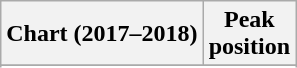<table class="wikitable sortable plainrowheaders" style="text-align:center">
<tr>
<th>Chart (2017–2018)</th>
<th>Peak<br>position</th>
</tr>
<tr>
</tr>
<tr>
</tr>
<tr>
</tr>
<tr>
</tr>
</table>
